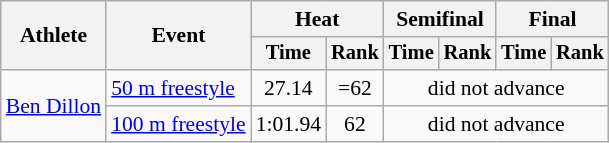<table class=wikitable style="font-size:90%">
<tr>
<th rowspan=2>Athlete</th>
<th rowspan=2>Event</th>
<th colspan="2">Heat</th>
<th colspan="2">Semifinal</th>
<th colspan="2">Final</th>
</tr>
<tr style="font-size:95%">
<th>Time</th>
<th>Rank</th>
<th>Time</th>
<th>Rank</th>
<th>Time</th>
<th>Rank</th>
</tr>
<tr align=center>
<td align=left rowspan=2><a href='#'>Ben Dillon</a></td>
<td align=left><a href='#'>50 m freestyle</a></td>
<td>27.14</td>
<td>=62</td>
<td colspan=4>did not advance</td>
</tr>
<tr align=center>
<td align=left><a href='#'>100 m freestyle</a></td>
<td>1:01.94</td>
<td>62</td>
<td colspan=4>did not advance</td>
</tr>
</table>
